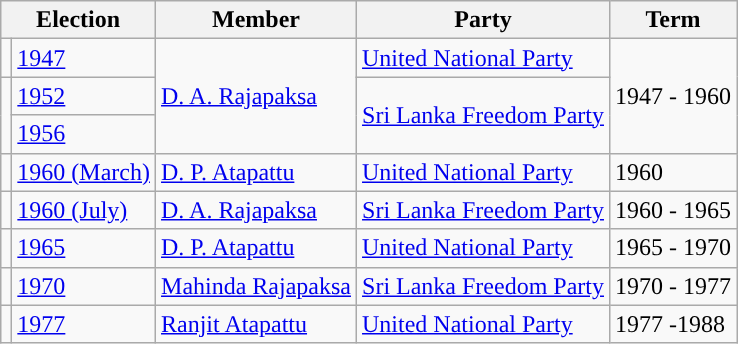<table class="wikitable">
<tr>
<th colspan="2">Election</th>
<th>Member</th>
<th>Party</th>
<th>Term</th>
</tr>
<tr>
<td style="background-color: "></td>
<td><a href='#'>1947</a></td>
<td rowspan="3"><a href='#'>D. A. Rajapaksa</a></td>
<td><a href='#'>United National Party</a></td>
<td rowspan="3">1947 - 1960</td>
</tr>
<tr>
<td rowspan="2" style="background-color: "></td>
<td><a href='#'>1952</a></td>
<td rowspan="2"><a href='#'>Sri Lanka Freedom Party</a></td>
</tr>
<tr>
<td><a href='#'>1956</a></td>
</tr>
<tr>
<td style="background-color: "></td>
<td><a href='#'>1960 (March)</a></td>
<td><a href='#'>D. P. Atapattu</a></td>
<td><a href='#'>United National Party</a></td>
<td>1960</td>
</tr>
<tr>
<td style="background-color: "></td>
<td><a href='#'>1960 (July)</a></td>
<td><a href='#'>D. A. Rajapaksa</a></td>
<td><a href='#'>Sri Lanka Freedom Party</a></td>
<td>1960 - 1965</td>
</tr>
<tr>
<td style="background-color: "></td>
<td><a href='#'>1965</a></td>
<td><a href='#'>D. P. Atapattu</a></td>
<td><a href='#'>United National Party</a></td>
<td>1965 - 1970</td>
</tr>
<tr>
<td style="background-color: "></td>
<td><a href='#'>1970</a></td>
<td><a href='#'>Mahinda Rajapaksa</a></td>
<td><a href='#'>Sri Lanka Freedom Party</a></td>
<td>1970 - 1977</td>
</tr>
<tr>
<td style="background-color: "></td>
<td><a href='#'>1977</a></td>
<td><a href='#'>Ranjit Atapattu</a></td>
<td><a href='#'>United National Party</a></td>
<td>1977 -1988</td>
</tr>
</table>
